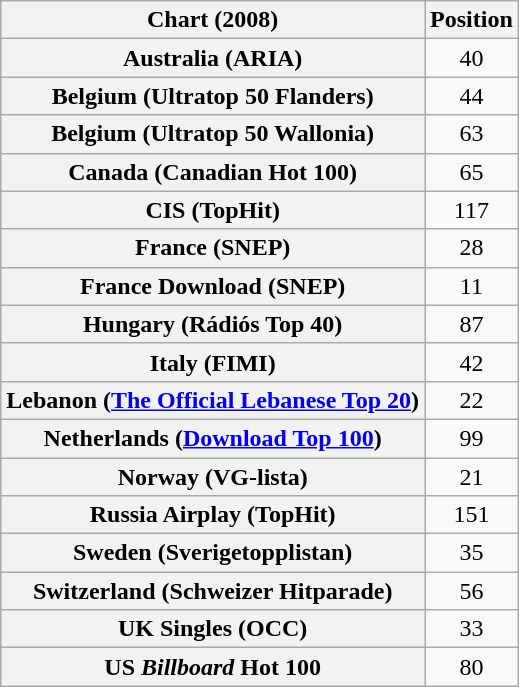<table class="wikitable sortable plainrowheaders" style="text-align:center">
<tr>
<th scope="col">Chart (2008)</th>
<th scope="col">Position</th>
</tr>
<tr>
<th scope="row">Australia (ARIA)</th>
<td>40</td>
</tr>
<tr>
<th scope="row">Belgium (Ultratop 50 Flanders)</th>
<td>44</td>
</tr>
<tr>
<th scope="row">Belgium (Ultratop 50 Wallonia)</th>
<td>63</td>
</tr>
<tr>
<th scope="row">Canada (Canadian Hot 100)</th>
<td>65</td>
</tr>
<tr>
<th scope="row">CIS (TopHit)</th>
<td>117</td>
</tr>
<tr>
<th scope="row">France (SNEP)</th>
<td>28</td>
</tr>
<tr>
<th scope="row">France Download (SNEP)</th>
<td>11</td>
</tr>
<tr>
<th scope="row">Hungary (Rádiós Top 40)</th>
<td style="text-align:center">87</td>
</tr>
<tr>
<th scope="row">Italy (FIMI)</th>
<td style="text-align:center">42</td>
</tr>
<tr>
<th scope="row">Lebanon (<a href='#'>The Official Lebanese Top 20</a>)</th>
<td style="text-align:center;">22</td>
</tr>
<tr>
<th scope="row">Netherlands (<a href='#'>Download Top 100</a>)</th>
<td style="text-align:center;">99</td>
</tr>
<tr>
<th scope="row">Norway (VG-lista)</th>
<td style="text-align:center">21</td>
</tr>
<tr>
<th scope="row">Russia Airplay (TopHit)</th>
<td>151</td>
</tr>
<tr>
<th scope="row">Sweden (Sverigetopplistan)</th>
<td style="text-align:center">35</td>
</tr>
<tr>
<th scope="row">Switzerland (Schweizer Hitparade)</th>
<td style="text-align:center">56</td>
</tr>
<tr>
<th scope="row">UK Singles (OCC)</th>
<td style="text-align:center">33</td>
</tr>
<tr>
<th scope="row">US <em>Billboard</em> Hot 100</th>
<td style="text-align:center">80</td>
</tr>
</table>
